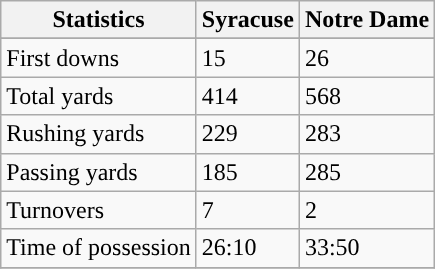<table class="wikitable">
<tr>
<th>Statistics</th>
<th>Syracuse</th>
<th>Notre Dame</th>
</tr>
<tr>
</tr>
<tr>
<td>First downs</td>
<td>15</td>
<td>26</td>
</tr>
<tr>
<td>Total yards</td>
<td>414</td>
<td>568</td>
</tr>
<tr>
<td>Rushing yards</td>
<td>229</td>
<td>283</td>
</tr>
<tr>
<td>Passing yards</td>
<td>185</td>
<td>285</td>
</tr>
<tr>
<td>Turnovers</td>
<td>7</td>
<td>2</td>
</tr>
<tr>
<td>Time of possession</td>
<td>26:10</td>
<td>33:50</td>
</tr>
<tr>
</tr>
</table>
